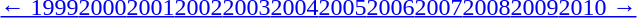<table id="toc" class="toc" summary="Contents">
<tr>
<th></th>
</tr>
<tr>
<td align="center"><a href='#'>← 1999</a><a href='#'>2000</a><a href='#'>2001</a><a href='#'>2002</a><a href='#'>2003</a><a href='#'>2004</a><a href='#'>2005</a><a href='#'>2006</a><a href='#'>2007</a><a href='#'>2008</a><a href='#'>2009</a><a href='#'>2010 →</a></td>
</tr>
</table>
